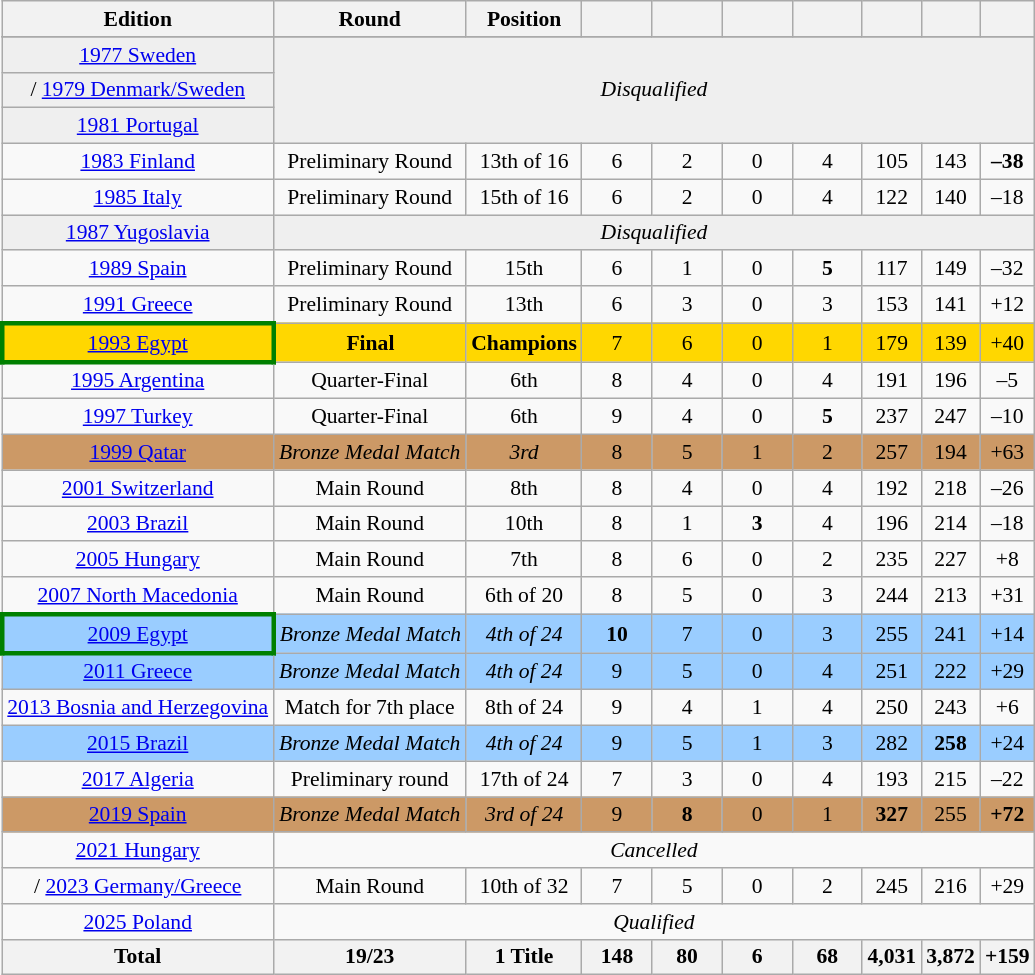<table class="wikitable sortable" style="text-align: center;font-size:90%;">
<tr>
<th scope="col">Edition</th>
<th scope="col">Round</th>
<th scope="col">Position</th>
<th scope="col" width="40"></th>
<th scope="col" width="40"></th>
<th scope="col" width="40"></th>
<th scope="col" width="40"></th>
<th></th>
<th></th>
<th></th>
</tr>
<tr>
</tr>
<tr bgcolor="efefef">
<td> <a href='#'>1977 Sweden</a></td>
<td colspan=9 rowspan=3 align=center><em>Disqualified</em></td>
</tr>
<tr bgcolor="efefef">
<td>/ <a href='#'>1979 Denmark/Sweden</a></td>
</tr>
<tr bgcolor="efefef">
<td> <a href='#'>1981 Portugal</a></td>
</tr>
<tr>
<td> <a href='#'>1983 Finland</a></td>
<td>Preliminary Round</td>
<td>13th of 16</td>
<td>6</td>
<td>2</td>
<td>0</td>
<td>4</td>
<td>105</td>
<td>143</td>
<td><strong>–38</strong></td>
</tr>
<tr>
<td> <a href='#'>1985 Italy</a></td>
<td>Preliminary Round</td>
<td>15th of 16</td>
<td>6</td>
<td>2</td>
<td>0</td>
<td>4</td>
<td>122</td>
<td>140</td>
<td>–18</td>
</tr>
<tr bgcolor="efefef">
<td> <a href='#'>1987 Yugoslavia</a></td>
<td colspan=9><em>Disqualified</em></td>
</tr>
<tr>
<td> <a href='#'>1989 Spain</a></td>
<td>Preliminary Round</td>
<td>15th</td>
<td>6</td>
<td>1</td>
<td>0</td>
<td><strong>5</strong></td>
<td>117</td>
<td>149</td>
<td>–32</td>
</tr>
<tr>
<td> <a href='#'>1991 Greece</a></td>
<td>Preliminary Round</td>
<td>13th</td>
<td>6</td>
<td>3</td>
<td>0</td>
<td>3</td>
<td>153</td>
<td>141</td>
<td>+12</td>
</tr>
<tr bgcolor=gold>
<td style="border: 3px solid green"> <a href='#'>1993 Egypt</a></td>
<td><strong>Final</strong></td>
<td><strong>Champions</strong></td>
<td>7</td>
<td>6</td>
<td>0</td>
<td>1</td>
<td>179</td>
<td>139</td>
<td>+40</td>
</tr>
<tr>
<td> <a href='#'>1995 Argentina</a></td>
<td>Quarter-Final</td>
<td>6th</td>
<td>8</td>
<td>4</td>
<td>0</td>
<td>4</td>
<td>191</td>
<td>196</td>
<td>–5</td>
</tr>
<tr>
<td> <a href='#'>1997 Turkey</a></td>
<td>Quarter-Final</td>
<td>6th</td>
<td>9</td>
<td>4</td>
<td>0</td>
<td><strong>5</strong></td>
<td>237</td>
<td>247</td>
<td>–10</td>
</tr>
<tr bgcolor=cc9966>
<td> <a href='#'>1999 Qatar</a></td>
<td><em>Bronze Medal Match</em></td>
<td><em>3rd</em></td>
<td>8</td>
<td>5</td>
<td>1</td>
<td>2</td>
<td>257</td>
<td>194</td>
<td>+63</td>
</tr>
<tr>
<td> <a href='#'>2001 Switzerland</a></td>
<td>Main Round</td>
<td>8th</td>
<td>8</td>
<td>4</td>
<td>0</td>
<td>4</td>
<td>192</td>
<td>218</td>
<td>–26</td>
</tr>
<tr>
<td> <a href='#'>2003 Brazil</a></td>
<td>Main Round</td>
<td>10th</td>
<td>8</td>
<td>1</td>
<td><strong>3</strong></td>
<td>4</td>
<td>196</td>
<td>214</td>
<td>–18</td>
</tr>
<tr>
<td> <a href='#'>2005 Hungary</a></td>
<td>Main Round</td>
<td>7th</td>
<td>8</td>
<td>6</td>
<td>0</td>
<td>2</td>
<td>235</td>
<td>227</td>
<td>+8</td>
</tr>
<tr>
<td> <a href='#'>2007 North Macedonia</a></td>
<td>Main Round</td>
<td>6th of 20</td>
<td>8</td>
<td>5</td>
<td>0</td>
<td>3</td>
<td>244</td>
<td>213</td>
<td>+31</td>
</tr>
<tr bgcolor=9acdff>
<td style="border: 3px solid green"> <a href='#'>2009 Egypt</a></td>
<td><em>Bronze Medal Match</em></td>
<td><em>4th of 24</em></td>
<td><strong>10</strong></td>
<td>7</td>
<td>0</td>
<td>3</td>
<td>255</td>
<td>241</td>
<td>+14</td>
</tr>
<tr bgcolor=9acdff>
<td> <a href='#'>2011 Greece</a></td>
<td><em>Bronze Medal Match</em></td>
<td><em>4th of 24</em></td>
<td>9</td>
<td>5</td>
<td>0</td>
<td>4</td>
<td>251</td>
<td>222</td>
<td>+29</td>
</tr>
<tr>
<td> <a href='#'>2013 Bosnia and Herzegovina</a></td>
<td>Match for 7th place</td>
<td>8th of 24</td>
<td>9</td>
<td>4</td>
<td>1</td>
<td>4</td>
<td>250</td>
<td>243</td>
<td>+6</td>
</tr>
<tr bgcolor=9acdff>
<td> <a href='#'>2015 Brazil</a></td>
<td><em>Bronze Medal Match</em></td>
<td><em>4th of 24</em></td>
<td>9</td>
<td>5</td>
<td>1</td>
<td>3</td>
<td>282</td>
<td><strong>258</strong></td>
<td>+24</td>
</tr>
<tr>
<td> <a href='#'>2017 Algeria</a></td>
<td>Preliminary round</td>
<td>17th of 24</td>
<td>7</td>
<td>3</td>
<td>0</td>
<td>4</td>
<td>193</td>
<td>215</td>
<td>–22</td>
</tr>
<tr bgcolor=cc9966>
<td> <a href='#'>2019 Spain</a></td>
<td><em>Bronze Medal Match</em></td>
<td><em>3rd of 24</em></td>
<td>9</td>
<td><strong>8</strong></td>
<td>0</td>
<td>1</td>
<td><strong>327</strong></td>
<td>255</td>
<td><strong>+72</strong></td>
</tr>
<tr>
<td> <a href='#'>2021 Hungary</a></td>
<td colspan=9><em>Cancelled</em></td>
</tr>
<tr>
<td>/ <a href='#'>2023 Germany/Greece</a></td>
<td>Main Round</td>
<td>10th of 32</td>
<td>7</td>
<td>5</td>
<td>0</td>
<td>2</td>
<td>245</td>
<td>216</td>
<td>+29</td>
</tr>
<tr>
<td> <a href='#'>2025 Poland</a></td>
<td colspan="9"><em>Qualified</em></td>
</tr>
<tr>
<th>Total</th>
<th>19/23</th>
<th><strong>1 Title</strong></th>
<th>148</th>
<th>80</th>
<th>6</th>
<th>68</th>
<th>4,031</th>
<th>3,872</th>
<th>+159</th>
</tr>
</table>
